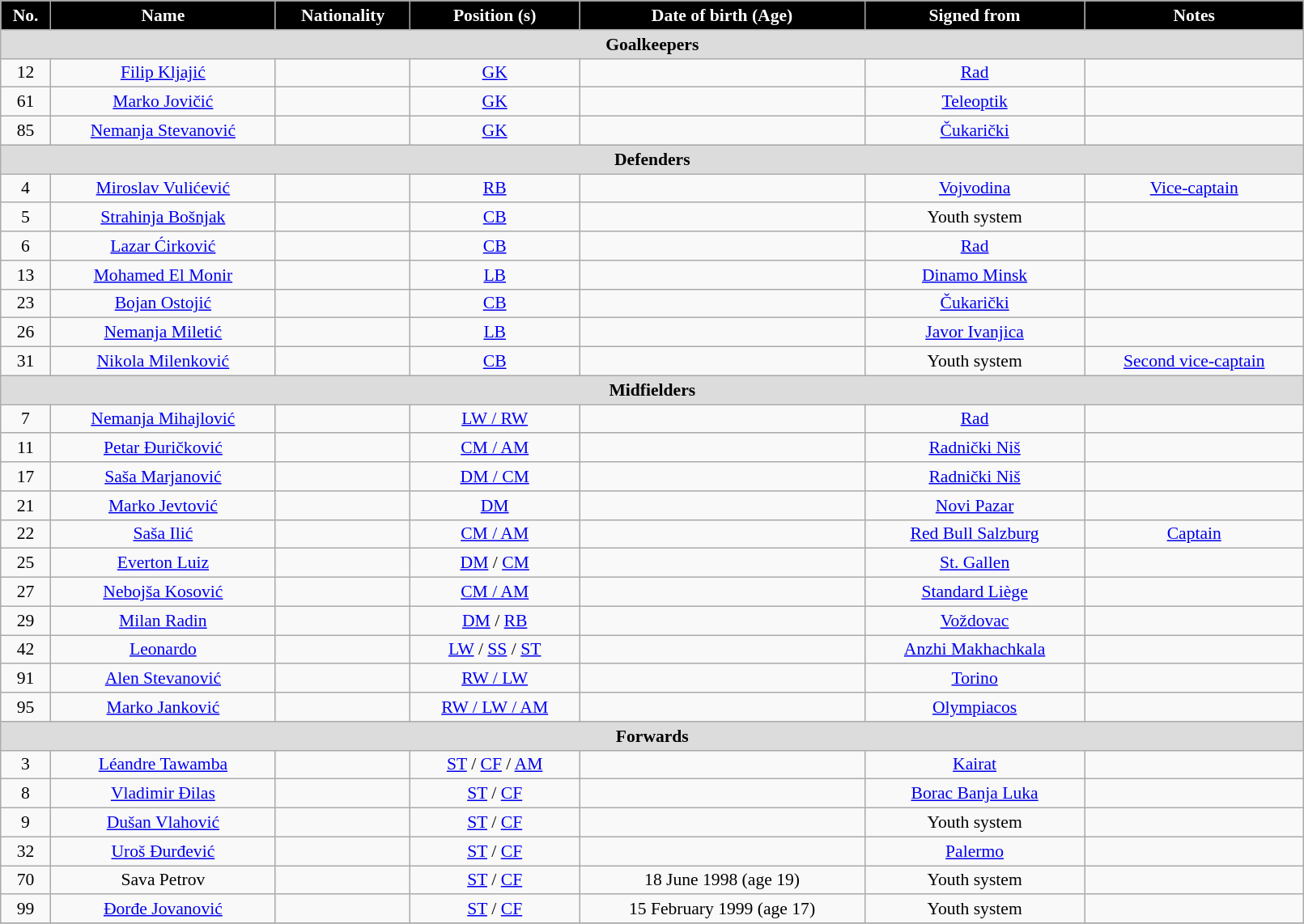<table class="wikitable" style="text-align:center; font-size:90%; width:85%;">
<tr>
<th style="background:#000000; color:white; text-align:center;">No.</th>
<th style="background:#000000; color:white; text-align:center;">Name</th>
<th style="background:#000000; color:white; text-align:center;">Nationality</th>
<th style="background:#000000; color:white; text-align:center;">Position (s)</th>
<th style="background:#000000; color:white; text-align:center;">Date of birth (Age)</th>
<th style="background:#000000; color:white; text-align:center;">Signed from</th>
<th style="background:#000000; color:white; text-align:center;">Notes</th>
</tr>
<tr>
<th colspan="7" style="background:#dcdcdc; text-align:center;">Goalkeepers</th>
</tr>
<tr>
<td>12</td>
<td><a href='#'>Filip Kljajić</a></td>
<td></td>
<td><a href='#'>GK</a></td>
<td></td>
<td> <a href='#'>Rad</a></td>
<td></td>
</tr>
<tr>
<td>61</td>
<td><a href='#'>Marko Jovičić</a></td>
<td></td>
<td><a href='#'>GK</a></td>
<td></td>
<td> <a href='#'>Teleoptik</a></td>
<td></td>
</tr>
<tr>
<td>85</td>
<td><a href='#'>Nemanja Stevanović</a></td>
<td></td>
<td><a href='#'>GK</a></td>
<td></td>
<td> <a href='#'>Čukarički</a></td>
<td></td>
</tr>
<tr>
<th colspan="7" style="background:#dcdcdc; text-align:center;">Defenders</th>
</tr>
<tr>
<td>4</td>
<td><a href='#'>Miroslav Vulićević</a></td>
<td></td>
<td><a href='#'>RB</a></td>
<td></td>
<td> <a href='#'>Vojvodina</a></td>
<td><a href='#'>Vice-captain</a></td>
</tr>
<tr>
<td>5</td>
<td><a href='#'>Strahinja Bošnjak</a></td>
<td></td>
<td><a href='#'>CB</a></td>
<td></td>
<td>Youth system</td>
<td></td>
</tr>
<tr>
<td>6</td>
<td><a href='#'>Lazar Ćirković</a></td>
<td></td>
<td><a href='#'>CB</a></td>
<td></td>
<td> <a href='#'>Rad</a></td>
<td></td>
</tr>
<tr>
<td>13</td>
<td><a href='#'>Mohamed El Monir</a></td>
<td></td>
<td><a href='#'>LB</a></td>
<td></td>
<td> <a href='#'>Dinamo Minsk</a></td>
<td></td>
</tr>
<tr>
<td>23</td>
<td><a href='#'>Bojan Ostojić</a></td>
<td></td>
<td><a href='#'>CB</a></td>
<td></td>
<td> <a href='#'>Čukarički</a></td>
<td></td>
</tr>
<tr>
<td>26</td>
<td><a href='#'>Nemanja Miletić</a></td>
<td></td>
<td><a href='#'>LB</a></td>
<td></td>
<td> <a href='#'>Javor Ivanjica</a></td>
<td></td>
</tr>
<tr>
<td>31</td>
<td><a href='#'>Nikola Milenković</a></td>
<td></td>
<td><a href='#'>CB</a></td>
<td></td>
<td>Youth system</td>
<td><a href='#'>Second vice-captain</a></td>
</tr>
<tr>
<th colspan="7" style="background:#dcdcdc; text-align:center;">Midfielders</th>
</tr>
<tr>
<td>7</td>
<td><a href='#'>Nemanja Mihajlović</a></td>
<td></td>
<td><a href='#'>LW / RW</a></td>
<td></td>
<td> <a href='#'>Rad</a></td>
<td></td>
</tr>
<tr>
<td>11</td>
<td><a href='#'>Petar Đuričković</a></td>
<td></td>
<td><a href='#'>CM / AM</a></td>
<td></td>
<td> <a href='#'>Radnički Niš</a></td>
<td></td>
</tr>
<tr>
<td>17</td>
<td><a href='#'>Saša Marjanović</a></td>
<td></td>
<td><a href='#'>DM / CM</a></td>
<td></td>
<td> <a href='#'>Radnički Niš</a></td>
<td></td>
</tr>
<tr>
<td>21</td>
<td><a href='#'>Marko Jevtović</a></td>
<td></td>
<td><a href='#'>DM</a></td>
<td></td>
<td> <a href='#'>Novi Pazar</a></td>
<td></td>
</tr>
<tr>
<td>22</td>
<td><a href='#'>Saša Ilić</a></td>
<td></td>
<td><a href='#'>CM / AM</a></td>
<td></td>
<td> <a href='#'>Red Bull Salzburg</a></td>
<td><a href='#'>Captain</a></td>
</tr>
<tr>
<td>25</td>
<td><a href='#'>Everton Luiz</a></td>
<td></td>
<td><a href='#'>DM</a> / <a href='#'>CM</a></td>
<td></td>
<td> <a href='#'>St. Gallen</a></td>
<td></td>
</tr>
<tr>
<td>27</td>
<td><a href='#'>Nebojša Kosović</a></td>
<td></td>
<td><a href='#'>CM / AM</a></td>
<td></td>
<td> <a href='#'>Standard Liège</a></td>
<td></td>
</tr>
<tr>
<td>29</td>
<td><a href='#'>Milan Radin</a></td>
<td></td>
<td><a href='#'>DM</a> / <a href='#'>RB</a></td>
<td></td>
<td> <a href='#'>Voždovac</a></td>
<td></td>
</tr>
<tr>
<td>42</td>
<td><a href='#'>Leonardo</a></td>
<td></td>
<td><a href='#'>LW</a> / <a href='#'>SS</a> / <a href='#'>ST</a></td>
<td></td>
<td> <a href='#'>Anzhi Makhachkala</a></td>
<td></td>
</tr>
<tr>
<td>91</td>
<td><a href='#'>Alen Stevanović</a></td>
<td></td>
<td><a href='#'>RW / LW</a></td>
<td></td>
<td> <a href='#'>Torino</a></td>
<td></td>
</tr>
<tr>
<td>95</td>
<td><a href='#'>Marko Janković</a></td>
<td></td>
<td><a href='#'>RW / LW / AM</a></td>
<td></td>
<td> <a href='#'>Olympiacos</a></td>
<td></td>
</tr>
<tr>
<th colspan="7" style="background:#dcdcdc; text-align:center;">Forwards</th>
</tr>
<tr>
<td>3</td>
<td><a href='#'>Léandre Tawamba</a></td>
<td></td>
<td><a href='#'>ST</a> / <a href='#'>CF</a> / <a href='#'>AM</a></td>
<td></td>
<td> <a href='#'>Kairat</a></td>
<td></td>
</tr>
<tr>
<td>8</td>
<td><a href='#'>Vladimir Đilas</a></td>
<td></td>
<td><a href='#'>ST</a> / <a href='#'>CF</a></td>
<td></td>
<td> <a href='#'>Borac Banja Luka</a></td>
<td></td>
</tr>
<tr>
<td>9</td>
<td><a href='#'>Dušan Vlahović</a></td>
<td></td>
<td><a href='#'>ST</a> / <a href='#'>CF</a></td>
<td></td>
<td>Youth system</td>
<td></td>
</tr>
<tr>
<td>32</td>
<td><a href='#'>Uroš Đurđević</a></td>
<td></td>
<td><a href='#'>ST</a> / <a href='#'>CF</a></td>
<td></td>
<td> <a href='#'>Palermo</a></td>
<td></td>
</tr>
<tr>
<td>70</td>
<td>Sava Petrov</td>
<td></td>
<td><a href='#'>ST</a> / <a href='#'>CF</a></td>
<td>18 June 1998 (age 19)</td>
<td>Youth system</td>
<td></td>
</tr>
<tr>
<td>99</td>
<td><a href='#'>Đorđe Jovanović</a></td>
<td></td>
<td><a href='#'>ST</a> / <a href='#'>CF</a></td>
<td>15 February 1999 (age 17)</td>
<td>Youth system</td>
<td></td>
</tr>
<tr>
</tr>
</table>
